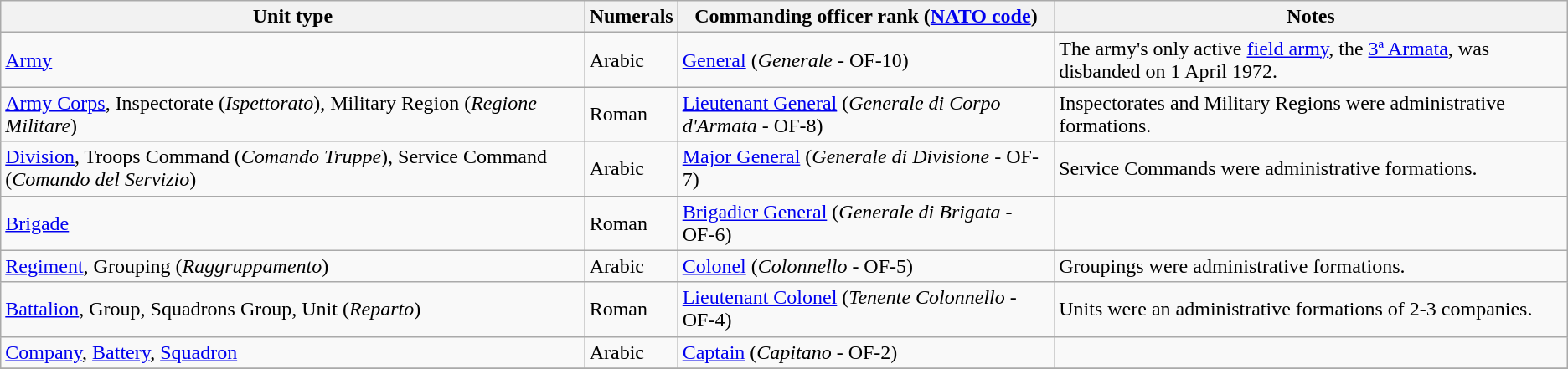<table class="wikitable">
<tr>
<th>Unit type</th>
<th>Numerals</th>
<th>Commanding officer rank (<a href='#'>NATO code</a>)</th>
<th>Notes</th>
</tr>
<tr>
<td rowspan="1" colspan="1" style="text-align: left;"><a href='#'>Army</a></td>
<td rowspan="1" colspan="1" style="text-align: left;">Arabic</td>
<td rowspan="1" colspan="1" style="text-align: left;"><a href='#'>General</a> (<em>Generale</em> - OF-10)</td>
<td rowspan="1" colspan="1" style="text-align: left;">The army's only active <a href='#'>field army</a>, the <a href='#'>3ª Armata</a>, was disbanded on 1 April 1972.</td>
</tr>
<tr>
<td rowspan="1" colspan="1" style="text-align: left;"><a href='#'>Army Corps</a>, Inspectorate (<em>Ispettorato</em>), Military Region (<em>Regione Militare</em>)</td>
<td rowspan="1" colspan="1" style="text-align: left;">Roman</td>
<td rowspan="1" colspan="1" style="text-align: left;"><a href='#'>Lieutenant General</a> (<em>Generale di Corpo d'Armata</em> - OF-8)</td>
<td rowspan="1" colspan="1" style="text-align: left;">Inspectorates and Military Regions were administrative formations.</td>
</tr>
<tr>
<td rowspan="1" colspan="1" style="text-align: left;"><a href='#'>Division</a>, Troops Command (<em>Comando Truppe</em>), Service Command (<em>Comando del Servizio</em>)</td>
<td rowspan="1" colspan="1" style="text-align: left;">Arabic</td>
<td rowspan="1" colspan="1" style="text-align: left;"><a href='#'>Major General</a> (<em>Generale di Divisione</em> - OF-7)</td>
<td rowspan="1" colspan="1" style="text-align: left;">Service Commands were administrative formations.</td>
</tr>
<tr>
<td rowspan="1" colspan="1" style="text-align: left;"><a href='#'>Brigade</a></td>
<td rowspan="1" colspan="1" style="text-align: left;">Roman</td>
<td rowspan="1" colspan="1" style="text-align: left;"><a href='#'>Brigadier General</a> (<em>Generale di Brigata</em> - OF-6)</td>
<td rowspan="1" colspan="1" style="text-align: left;"></td>
</tr>
<tr>
<td rowspan="1" colspan="1" style="text-align: left;"><a href='#'>Regiment</a>, Grouping (<em>Raggruppamento</em>)</td>
<td rowspan="1" colspan="1" style="text-align: left;">Arabic</td>
<td rowspan="1" colspan="1" style="text-align: left;"><a href='#'>Colonel</a> (<em>Colonnello</em> - OF-5)</td>
<td rowspan="1" colspan="1" style="text-align: left;">Groupings were administrative formations.</td>
</tr>
<tr>
<td rowspan="1" colspan="1" style="text-align: left;"><a href='#'>Battalion</a>, Group, Squadrons Group, Unit (<em>Reparto</em>)</td>
<td rowspan="1" colspan="1" style="text-align: left;">Roman</td>
<td rowspan="1" colspan="1" style="text-align: left;"><a href='#'>Lieutenant Colonel</a> (<em>Tenente Colonnello</em> - OF-4)</td>
<td rowspan="1" colspan="1" style="text-align: left;">Units were an administrative formations of 2-3 companies.</td>
</tr>
<tr>
<td rowspan="1" colspan="1" style="text-align: left;"><a href='#'>Company</a>, <a href='#'>Battery</a>, <a href='#'>Squadron</a></td>
<td rowspan="1" colspan="1" style="text-align: left;">Arabic</td>
<td rowspan="1" colspan="1" style="text-align: left;"><a href='#'>Captain</a> (<em>Capitano</em> - OF-2)</td>
<td rowspan="1" colspan="1" style="text-align: left;"></td>
</tr>
<tr>
</tr>
</table>
